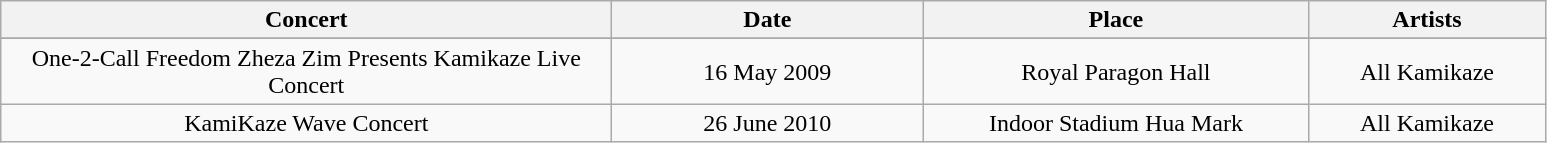<table class="wikitable">
<tr>
<th align="center" width="400px">Concert</th>
<th align="center" width="200px">Date</th>
<th align="center" width="250px">Place</th>
<th align="center" width="150px">Artists</th>
</tr>
<tr>
</tr>
<tr>
<td align="center">One-2-Call Freedom Zheza Zim Presents Kamikaze Live Concert</td>
<td align="center">16 May 2009</td>
<td align="center">Royal Paragon Hall</td>
<td align="center">All Kamikaze</td>
</tr>
<tr>
<td align="center">KamiKaze Wave Concert</td>
<td align="center">26 June 2010</td>
<td align="center">Indoor Stadium Hua Mark</td>
<td align="center">All Kamikaze</td>
</tr>
</table>
